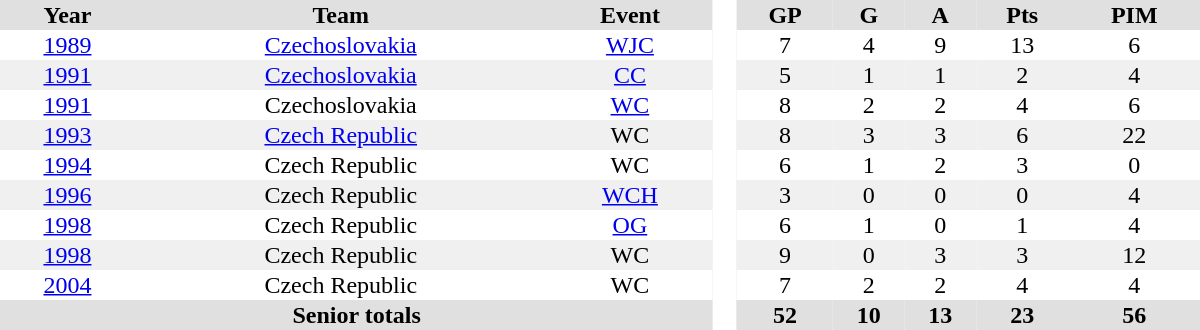<table border="0" cellpadding="1" cellspacing="0" style="text-align:center; width:50em">
<tr align="center" bgcolor="#e0e0e0">
<th>Year</th>
<th>Team</th>
<th>Event</th>
<th rowspan="99" bgcolor="#ffffff"> </th>
<th>GP</th>
<th>G</th>
<th>A</th>
<th>Pts</th>
<th>PIM</th>
</tr>
<tr>
<td><a href='#'>1989</a></td>
<td><a href='#'>Czechoslovakia</a></td>
<td><a href='#'>WJC</a></td>
<td>7</td>
<td>4</td>
<td>9</td>
<td>13</td>
<td>6</td>
</tr>
<tr bgcolor="#f0f0f0">
<td><a href='#'>1991</a></td>
<td><a href='#'>Czechoslovakia</a></td>
<td><a href='#'>CC</a></td>
<td>5</td>
<td>1</td>
<td>1</td>
<td>2</td>
<td>4</td>
</tr>
<tr>
<td><a href='#'>1991</a></td>
<td>Czechoslovakia</td>
<td><a href='#'>WC</a></td>
<td>8</td>
<td>2</td>
<td>2</td>
<td>4</td>
<td>6</td>
</tr>
<tr bgcolor="#f0f0f0">
<td><a href='#'>1993</a></td>
<td><a href='#'>Czech Republic</a></td>
<td>WC</td>
<td>8</td>
<td>3</td>
<td>3</td>
<td>6</td>
<td>22</td>
</tr>
<tr>
<td><a href='#'>1994</a></td>
<td>Czech Republic</td>
<td>WC</td>
<td>6</td>
<td>1</td>
<td>2</td>
<td>3</td>
<td>0</td>
</tr>
<tr bgcolor="#f0f0f0">
<td><a href='#'>1996</a></td>
<td>Czech Republic</td>
<td><a href='#'>WCH</a></td>
<td>3</td>
<td>0</td>
<td>0</td>
<td>0</td>
<td>4</td>
</tr>
<tr>
<td><a href='#'>1998</a></td>
<td>Czech Republic</td>
<td><a href='#'>OG</a></td>
<td>6</td>
<td>1</td>
<td>0</td>
<td>1</td>
<td>4</td>
</tr>
<tr bgcolor="#f0f0f0">
<td><a href='#'>1998</a></td>
<td>Czech Republic</td>
<td>WC</td>
<td>9</td>
<td>0</td>
<td>3</td>
<td>3</td>
<td>12</td>
</tr>
<tr>
<td><a href='#'>2004</a></td>
<td>Czech Republic</td>
<td>WC</td>
<td>7</td>
<td>2</td>
<td>2</td>
<td>4</td>
<td>4</td>
</tr>
<tr bgcolor="#e0e0e0">
<th colspan=3>Senior totals</th>
<th>52</th>
<th>10</th>
<th>13</th>
<th>23</th>
<th>56</th>
</tr>
</table>
